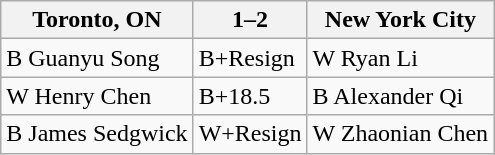<table class="wikitable">
<tr>
<th>Toronto, ON</th>
<th>1–2</th>
<th>New York City</th>
</tr>
<tr>
<td>B Guanyu Song</td>
<td>B+Resign</td>
<td>W Ryan Li</td>
</tr>
<tr>
<td>W Henry Chen</td>
<td>B+18.5</td>
<td>B Alexander Qi</td>
</tr>
<tr>
<td>B James Sedgwick</td>
<td>W+Resign</td>
<td>W Zhaonian Chen</td>
</tr>
</table>
